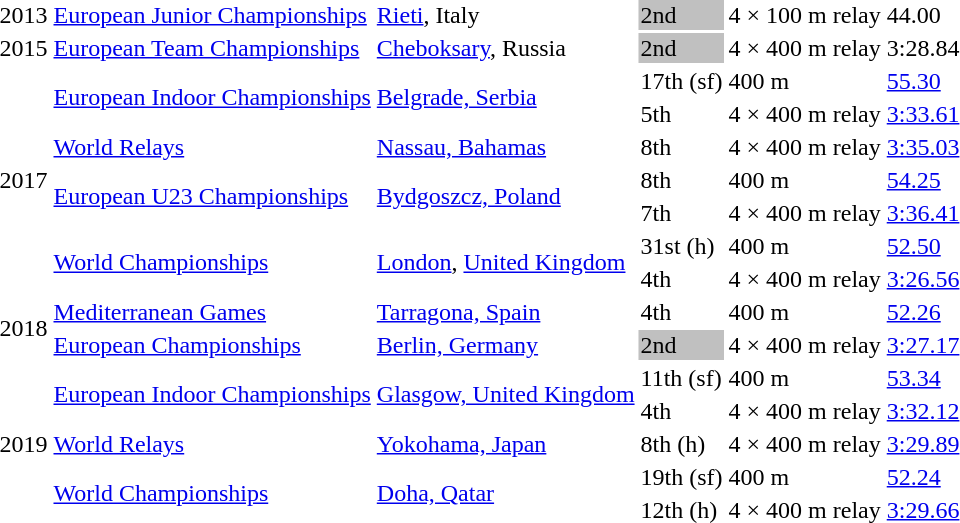<table>
<tr>
<td>2013</td>
<td><a href='#'>European Junior Championships</a></td>
<td><a href='#'>Rieti</a>, Italy</td>
<td bgcolor="silver">2nd</td>
<td>4 × 100 m relay</td>
<td>44.00</td>
</tr>
<tr>
<td>2015</td>
<td><a href='#'>European Team Championships</a></td>
<td><a href='#'>Cheboksary</a>, Russia</td>
<td bgcolor="silver">2nd</td>
<td>4 × 400 m relay</td>
<td>3:28.84</td>
</tr>
<tr>
<td rowspan=7>2017</td>
<td rowspan=2><a href='#'>European Indoor Championships</a></td>
<td rowspan=2><a href='#'>Belgrade, Serbia</a></td>
<td>17th (sf)</td>
<td>400 m</td>
<td><a href='#'>55.30</a></td>
</tr>
<tr>
<td>5th</td>
<td>4 × 400 m relay</td>
<td><a href='#'>3:33.61</a></td>
</tr>
<tr>
<td><a href='#'>World Relays</a></td>
<td><a href='#'>Nassau, Bahamas</a></td>
<td>8th</td>
<td>4 × 400 m relay</td>
<td><a href='#'>3:35.03</a></td>
</tr>
<tr>
<td rowspan=2><a href='#'>European U23 Championships</a></td>
<td rowspan=2><a href='#'>Bydgoszcz, Poland</a></td>
<td>8th</td>
<td>400 m</td>
<td><a href='#'>54.25</a></td>
</tr>
<tr>
<td>7th</td>
<td>4 × 400 m relay</td>
<td><a href='#'>3:36.41</a></td>
</tr>
<tr>
<td rowspan=2><a href='#'>World Championships</a></td>
<td rowspan=2><a href='#'>London</a>, <a href='#'>United Kingdom</a></td>
<td>31st (h)</td>
<td>400 m</td>
<td><a href='#'>52.50</a></td>
</tr>
<tr>
<td>4th</td>
<td>4 × 400 m relay</td>
<td><a href='#'>3:26.56</a></td>
</tr>
<tr>
<td rowspan=2>2018</td>
<td><a href='#'>Mediterranean Games</a></td>
<td><a href='#'>Tarragona, Spain</a></td>
<td>4th</td>
<td>400 m</td>
<td><a href='#'>52.26</a></td>
</tr>
<tr>
<td><a href='#'>European Championships</a></td>
<td><a href='#'>Berlin, Germany</a></td>
<td bgcolor=silver>2nd</td>
<td>4 × 400 m relay</td>
<td><a href='#'>3:27.17</a></td>
</tr>
<tr>
<td rowspan=5>2019</td>
<td rowspan=2><a href='#'>European Indoor Championships</a></td>
<td rowspan=2><a href='#'>Glasgow, United Kingdom</a></td>
<td>11th (sf)</td>
<td>400 m</td>
<td><a href='#'>53.34</a></td>
</tr>
<tr>
<td>4th</td>
<td>4 × 400 m relay</td>
<td><a href='#'>3:32.12</a></td>
</tr>
<tr>
<td><a href='#'>World Relays</a></td>
<td><a href='#'>Yokohama, Japan</a></td>
<td>8th (h)</td>
<td>4 × 400 m relay</td>
<td><a href='#'>3:29.89</a></td>
</tr>
<tr>
<td rowspan=2><a href='#'>World Championships</a></td>
<td rowspan=2><a href='#'>Doha, Qatar</a></td>
<td>19th (sf)</td>
<td>400 m</td>
<td><a href='#'>52.24</a></td>
</tr>
<tr>
<td>12th (h)</td>
<td>4 × 400 m relay</td>
<td><a href='#'>3:29.66</a></td>
</tr>
</table>
